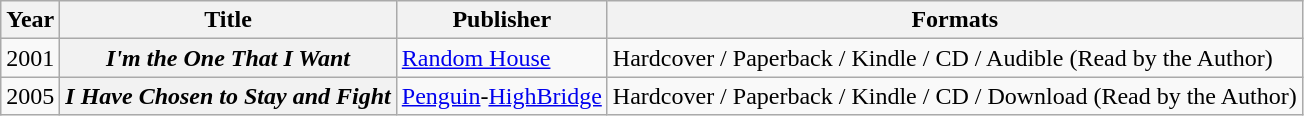<table class="wikitable plainrowheaders">
<tr>
<th scope="col" style="">Year</th>
<th scope="col" style="">Title</th>
<th scope="col" style="">Publisher</th>
<th scope="col" style="">Formats</th>
</tr>
<tr>
<td>2001</td>
<th scope="row"><em>I'm the One That I Want</em></th>
<td><a href='#'>Random House</a></td>
<td>Hardcover / Paperback / Kindle / CD / Audible (Read by the Author)</td>
</tr>
<tr>
<td>2005</td>
<th scope="row"><em>I Have Chosen to Stay and Fight</em></th>
<td><a href='#'>Penguin</a>-<a href='#'>HighBridge</a></td>
<td>Hardcover / Paperback / Kindle / CD / Download (Read by the Author)</td>
</tr>
</table>
